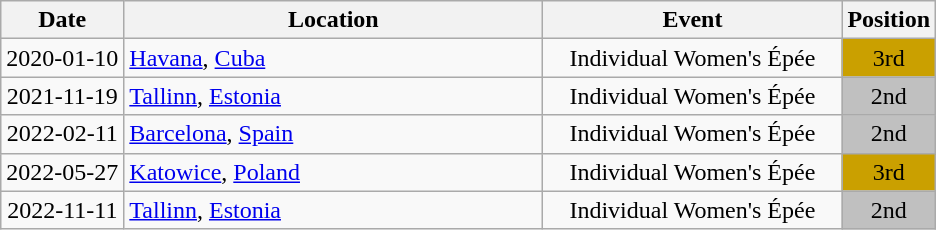<table class="wikitable" style="text-align:center;">
<tr>
<th>Date</th>
<th style="width:17em">Location</th>
<th style="width:12em">Event</th>
<th>Position</th>
</tr>
<tr>
<td>2020-01-10</td>
<td rowspan="1" align="left"> <a href='#'>Havana</a>, <a href='#'>Cuba</a></td>
<td>Individual Women's Épée</td>
<td bgcolor="caramel">3rd</td>
</tr>
<tr>
<td>2021-11-19</td>
<td rowspan="1" align="left"> <a href='#'>Tallinn</a>, <a href='#'>Estonia</a></td>
<td>Individual Women's Épée</td>
<td bgcolor="silver">2nd</td>
</tr>
<tr>
<td>2022-02-11</td>
<td rowspan="1" align="left"> <a href='#'>Barcelona</a>, <a href='#'>Spain</a></td>
<td>Individual Women's Épée</td>
<td bgcolor="silver">2nd</td>
</tr>
<tr>
<td>2022-05-27</td>
<td rowspan="1" align="left"> <a href='#'>Katowice</a>, <a href='#'>Poland</a></td>
<td>Individual Women's Épée</td>
<td bgcolor="caramel">3rd</td>
</tr>
<tr>
<td>2022-11-11</td>
<td rowspan="1" align="left"> <a href='#'>Tallinn</a>, <a href='#'>Estonia</a></td>
<td>Individual Women's Épée</td>
<td bgcolor="silver">2nd</td>
</tr>
</table>
